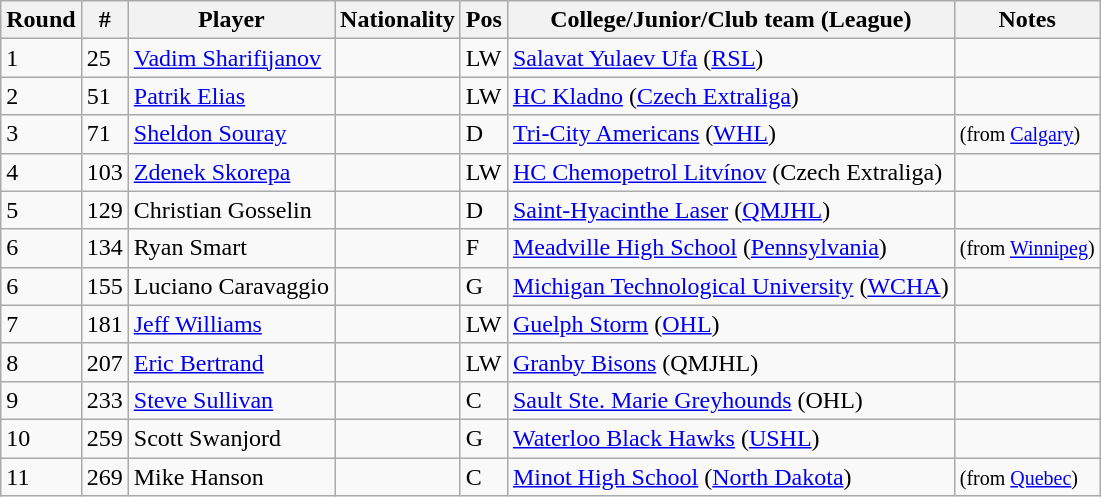<table class="wikitable">
<tr>
<th>Round</th>
<th>#</th>
<th>Player</th>
<th>Nationality</th>
<th>Pos</th>
<th>College/Junior/Club team (League)</th>
<th>Notes</th>
</tr>
<tr>
<td>1</td>
<td>25</td>
<td><a href='#'>Vadim Sharifijanov</a></td>
<td></td>
<td>LW</td>
<td><a href='#'>Salavat Yulaev Ufa</a> (<a href='#'>RSL</a>)</td>
<td></td>
</tr>
<tr>
<td>2</td>
<td>51</td>
<td><a href='#'>Patrik Elias</a></td>
<td></td>
<td>LW</td>
<td><a href='#'>HC Kladno</a> (<a href='#'>Czech Extraliga</a>)</td>
<td></td>
</tr>
<tr>
<td>3</td>
<td>71</td>
<td><a href='#'>Sheldon Souray</a></td>
<td></td>
<td>D</td>
<td><a href='#'>Tri-City Americans</a> (<a href='#'>WHL</a>)</td>
<td><small>(from <a href='#'>Calgary</a>)</small></td>
</tr>
<tr>
<td>4</td>
<td>103</td>
<td><a href='#'>Zdenek Skorepa</a></td>
<td></td>
<td>LW</td>
<td><a href='#'>HC Chemopetrol Litvínov</a> (Czech Extraliga)</td>
<td></td>
</tr>
<tr>
<td>5</td>
<td>129</td>
<td>Christian Gosselin</td>
<td></td>
<td>D</td>
<td><a href='#'>Saint-Hyacinthe Laser</a> (<a href='#'>QMJHL</a>)</td>
<td></td>
</tr>
<tr>
<td>6</td>
<td>134</td>
<td>Ryan Smart</td>
<td></td>
<td>F</td>
<td><a href='#'>Meadville High School</a> (<a href='#'>Pennsylvania</a>)</td>
<td><small>(from <a href='#'>Winnipeg</a>)</small></td>
</tr>
<tr>
<td>6</td>
<td>155</td>
<td>Luciano Caravaggio</td>
<td></td>
<td>G</td>
<td><a href='#'>Michigan Technological University</a> (<a href='#'>WCHA</a>)</td>
<td></td>
</tr>
<tr>
<td>7</td>
<td>181</td>
<td><a href='#'>Jeff Williams</a></td>
<td></td>
<td>LW</td>
<td><a href='#'>Guelph Storm</a> (<a href='#'>OHL</a>)</td>
<td></td>
</tr>
<tr>
<td>8</td>
<td>207</td>
<td><a href='#'>Eric Bertrand</a></td>
<td></td>
<td>LW</td>
<td><a href='#'>Granby Bisons</a> (QMJHL)</td>
<td></td>
</tr>
<tr>
<td>9</td>
<td>233</td>
<td><a href='#'>Steve Sullivan</a></td>
<td></td>
<td>C</td>
<td><a href='#'>Sault Ste. Marie Greyhounds</a> (OHL)</td>
<td></td>
</tr>
<tr>
<td>10</td>
<td>259</td>
<td>Scott Swanjord</td>
<td></td>
<td>G</td>
<td><a href='#'>Waterloo Black Hawks</a> (<a href='#'>USHL</a>)</td>
<td></td>
</tr>
<tr>
<td>11</td>
<td>269</td>
<td>Mike Hanson</td>
<td></td>
<td>C</td>
<td><a href='#'>Minot High School</a> (<a href='#'>North Dakota</a>)</td>
<td><small>(from <a href='#'>Quebec</a>)</small></td>
</tr>
</table>
